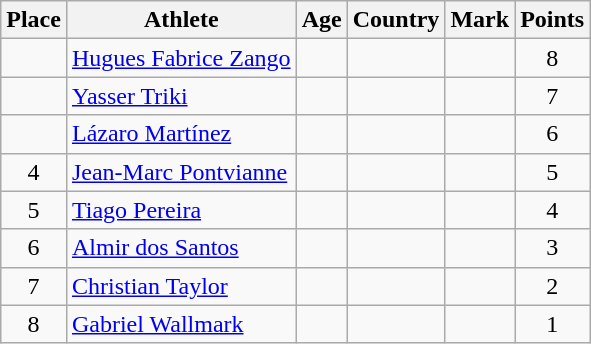<table class="wikitable mw-datatable sortable">
<tr>
<th>Place</th>
<th>Athlete</th>
<th>Age</th>
<th>Country</th>
<th>Mark</th>
<th>Points</th>
</tr>
<tr>
<td align=center></td>
<td><a href='#'>Hugues Fabrice Zango</a></td>
<td></td>
<td></td>
<td> </td>
<td align=center>8</td>
</tr>
<tr>
<td align=center></td>
<td><a href='#'>Yasser Triki</a></td>
<td></td>
<td></td>
<td> </td>
<td align=center>7</td>
</tr>
<tr>
<td align=center></td>
<td><a href='#'>Lázaro Martínez</a></td>
<td></td>
<td></td>
<td> </td>
<td align=center>6</td>
</tr>
<tr>
<td align=center>4</td>
<td><a href='#'>Jean-Marc Pontvianne</a></td>
<td></td>
<td></td>
<td> </td>
<td align=center>5</td>
</tr>
<tr>
<td align=center>5</td>
<td><a href='#'>Tiago Pereira</a></td>
<td></td>
<td></td>
<td> </td>
<td align=center>4</td>
</tr>
<tr>
<td align=center>6</td>
<td><a href='#'>Almir dos Santos</a></td>
<td></td>
<td></td>
<td> </td>
<td align=center>3</td>
</tr>
<tr>
<td align=center>7</td>
<td><a href='#'>Christian Taylor</a></td>
<td></td>
<td></td>
<td> </td>
<td align=center>2</td>
</tr>
<tr>
<td align=center>8</td>
<td><a href='#'>Gabriel Wallmark</a></td>
<td></td>
<td></td>
<td> </td>
<td align=center>1</td>
</tr>
</table>
